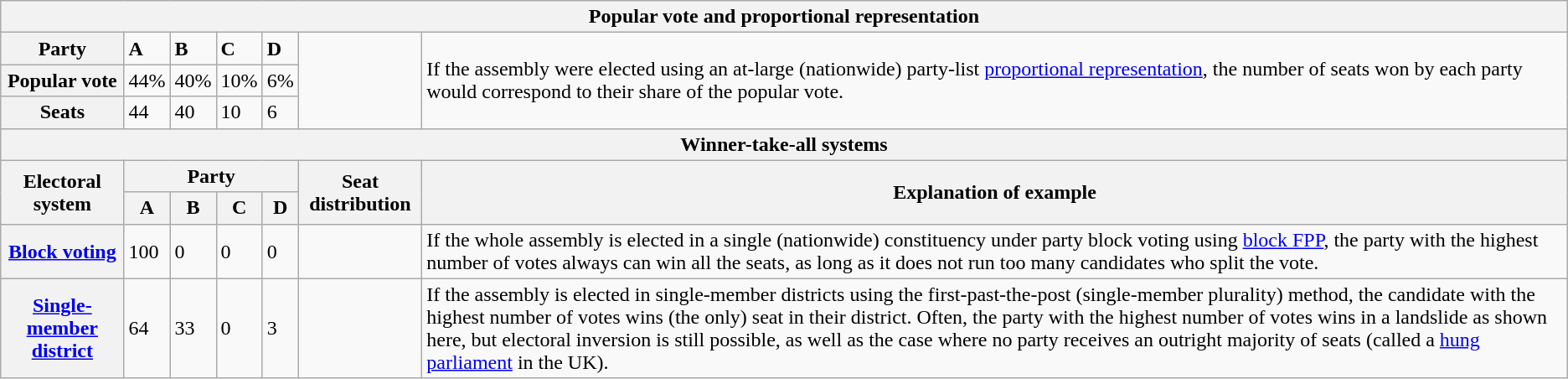<table class="wikitable">
<tr>
<th colspan="7">Popular vote and proportional representation</th>
</tr>
<tr>
<th>Party</th>
<td><strong>A</strong></td>
<td><strong>B</strong></td>
<td><strong>C</strong></td>
<td><strong>D</strong></td>
<td rowspan="3"></td>
<td rowspan="3">If the assembly were elected using an at-large (nationwide) party-list <a href='#'>proportional representation</a>, the number of seats won by each party would correspond to their share of the popular vote.</td>
</tr>
<tr>
<th>Popular vote</th>
<td>44%</td>
<td>40%</td>
<td>10%</td>
<td>6%</td>
</tr>
<tr>
<th>Seats</th>
<td>44</td>
<td>40</td>
<td>10</td>
<td>6</td>
</tr>
<tr>
<th colspan="7">Winner-take-all systems</th>
</tr>
<tr>
<th rowspan="2">Electoral system</th>
<th colspan="4">Party</th>
<th rowspan="2">Seat distribution</th>
<th rowspan="2">Explanation of example</th>
</tr>
<tr>
<th>A</th>
<th>B</th>
<th>C</th>
<th>D</th>
</tr>
<tr>
<th><a href='#'>Block voting</a></th>
<td>100</td>
<td>0</td>
<td>0</td>
<td>0</td>
<td></td>
<td>If the whole assembly is elected in a single (nationwide) constituency under party block voting using <a href='#'>block FPP</a>, the party with the highest number of votes always can win all the seats, as long as it does not run too many candidates who split the vote.</td>
</tr>
<tr>
<th><a href='#'>Single-member district</a></th>
<td>64</td>
<td>33</td>
<td>0</td>
<td>3</td>
<td></td>
<td>If the assembly is elected in single-member districts using the first-past-the-post (single-member plurality) method, the candidate with the highest number of votes wins (the only) seat in their district. Often, the party with the highest number of votes wins in a landslide as shown here, but electoral inversion is still possible, as well as the case where no party receives an outright majority of seats (called a <a href='#'>hung parliament</a> in the UK).</td>
</tr>
</table>
